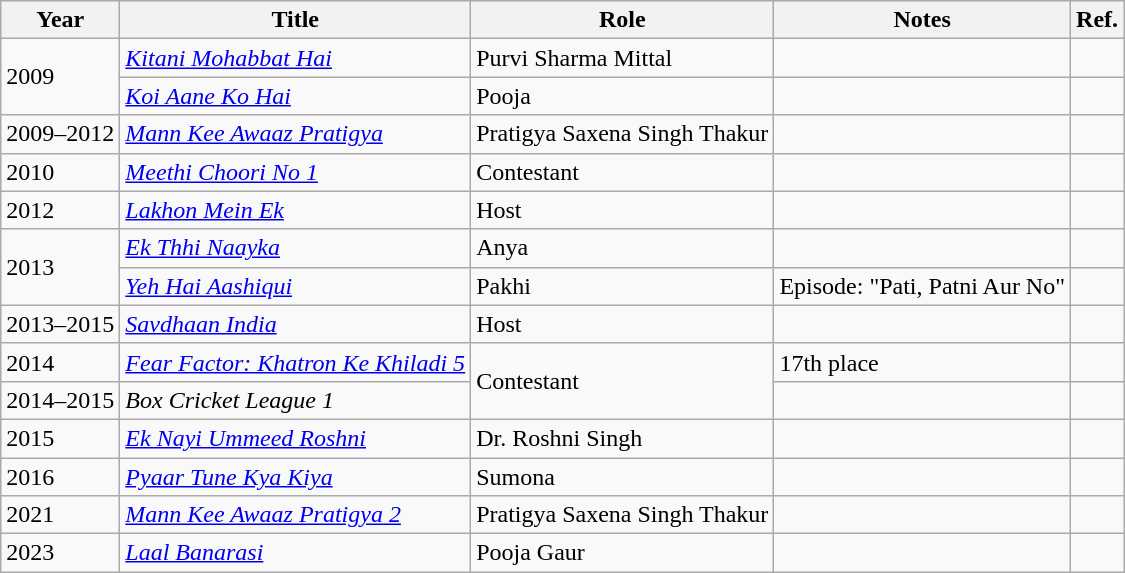<table class="wikitable sortable">
<tr>
<th>Year</th>
<th>Title</th>
<th>Role</th>
<th class="unsortable">Notes</th>
<th class="unsortable">Ref.</th>
</tr>
<tr>
<td rowspan="2">2009</td>
<td><em><a href='#'>Kitani Mohabbat Hai</a></em></td>
<td>Purvi Sharma Mittal</td>
<td></td>
<td></td>
</tr>
<tr>
<td><em><a href='#'>Koi Aane Ko Hai</a></em></td>
<td>Pooja</td>
<td></td>
<td></td>
</tr>
<tr>
<td>2009–2012</td>
<td><em><a href='#'>Mann Kee Awaaz Pratigya</a></em></td>
<td>Pratigya Saxena Singh Thakur</td>
<td></td>
<td></td>
</tr>
<tr>
<td>2010</td>
<td><em><a href='#'>Meethi Choori No 1</a></em></td>
<td>Contestant</td>
<td></td>
<td></td>
</tr>
<tr>
<td>2012</td>
<td><em><a href='#'>Lakhon Mein Ek</a></em></td>
<td>Host</td>
<td></td>
<td></td>
</tr>
<tr>
<td rowspan="2">2013</td>
<td><em><a href='#'>Ek Thhi Naayka</a></em></td>
<td>Anya</td>
<td></td>
<td></td>
</tr>
<tr>
<td><em><a href='#'>Yeh Hai Aashiqui</a></em></td>
<td>Pakhi</td>
<td>Episode: "Pati, Patni Aur No"</td>
<td></td>
</tr>
<tr>
<td>2013–2015</td>
<td><em><a href='#'>Savdhaan India</a></em></td>
<td>Host</td>
<td></td>
<td></td>
</tr>
<tr>
<td>2014</td>
<td><em><a href='#'>Fear Factor: Khatron Ke Khiladi 5</a></em></td>
<td rowspan="2">Contestant</td>
<td>17th place</td>
<td></td>
</tr>
<tr>
<td>2014–2015</td>
<td><em>Box Cricket League 1</em></td>
<td></td>
<td></td>
</tr>
<tr>
<td>2015</td>
<td><em><a href='#'>Ek Nayi Ummeed Roshni</a></em></td>
<td>Dr. Roshni Singh</td>
<td></td>
<td></td>
</tr>
<tr>
<td>2016</td>
<td><em><a href='#'>Pyaar Tune Kya Kiya</a></em></td>
<td>Sumona</td>
<td></td>
<td></td>
</tr>
<tr>
<td>2021</td>
<td><em><a href='#'>Mann Kee Awaaz Pratigya 2</a></em></td>
<td>Pratigya Saxena Singh Thakur</td>
<td></td>
<td></td>
</tr>
<tr>
<td>2023</td>
<td><em><a href='#'>Laal Banarasi</a></em></td>
<td>Pooja Gaur</td>
<td></td>
<td></td>
</tr>
</table>
